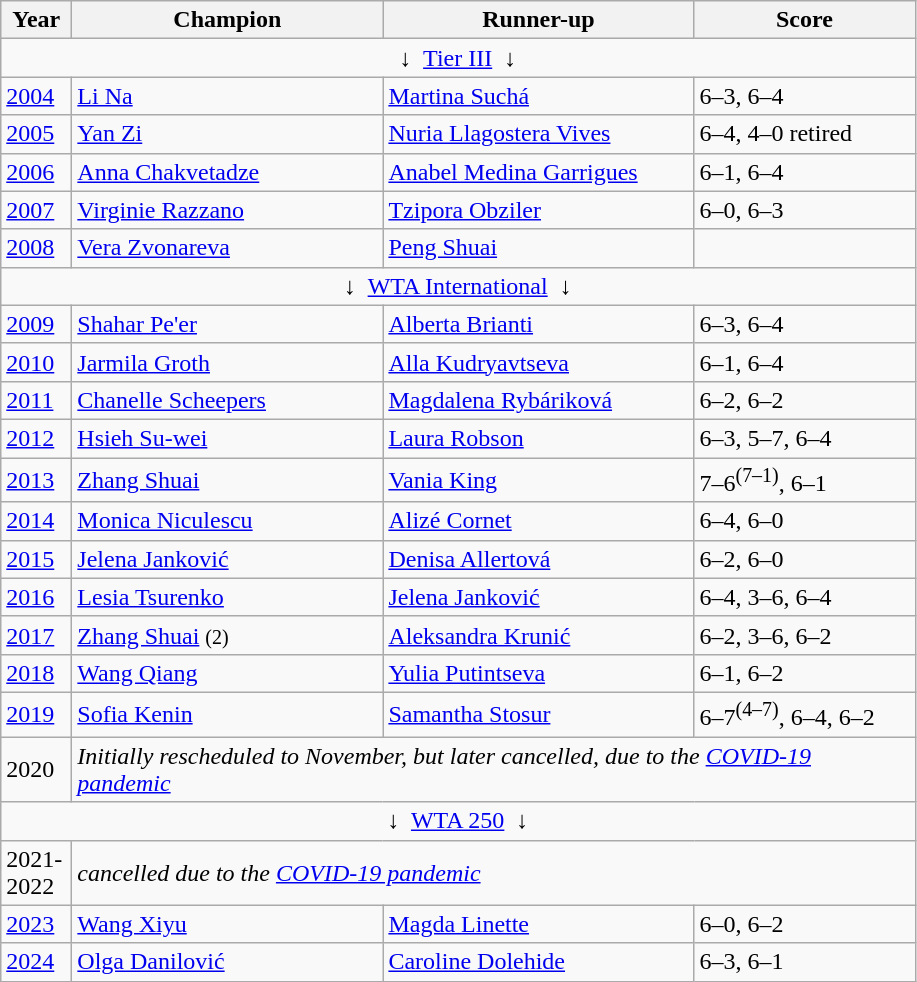<table class="wikitable">
<tr>
<th style="width:40px">Year</th>
<th style="width:200px">Champion</th>
<th style="width:200px">Runner-up</th>
<th style="width:140px" class="unsortable">Score</th>
</tr>
<tr>
<td align=center colspan="4">↓  <a href='#'>Tier III</a>  ↓</td>
</tr>
<tr>
<td><a href='#'>2004</a></td>
<td> <a href='#'>Li Na</a>  </td>
<td> <a href='#'>Martina Suchá</a></td>
<td>6–3, 6–4</td>
</tr>
<tr>
<td><a href='#'>2005</a></td>
<td> <a href='#'>Yan Zi</a></td>
<td> <a href='#'>Nuria Llagostera Vives</a></td>
<td>6–4, 4–0 retired</td>
</tr>
<tr>
<td><a href='#'>2006</a></td>
<td> <a href='#'>Anna Chakvetadze</a></td>
<td> <a href='#'>Anabel Medina Garrigues</a></td>
<td>6–1, 6–4</td>
</tr>
<tr>
<td><a href='#'>2007</a></td>
<td> <a href='#'>Virginie Razzano</a></td>
<td> <a href='#'>Tzipora Obziler</a></td>
<td>6–0, 6–3</td>
</tr>
<tr>
<td><a href='#'>2008</a></td>
<td> <a href='#'>Vera Zvonareva</a></td>
<td> <a href='#'>Peng Shuai</a></td>
<td></td>
</tr>
<tr>
<td align=center colspan="4">↓  <a href='#'>WTA International</a>  ↓</td>
</tr>
<tr>
<td><a href='#'>2009</a></td>
<td> <a href='#'>Shahar Pe'er</a></td>
<td> <a href='#'>Alberta Brianti</a></td>
<td>6–3, 6–4</td>
</tr>
<tr>
<td><a href='#'>2010</a></td>
<td> <a href='#'>Jarmila Groth</a></td>
<td> <a href='#'>Alla Kudryavtseva</a></td>
<td>6–1, 6–4</td>
</tr>
<tr>
<td><a href='#'>2011</a></td>
<td> <a href='#'>Chanelle Scheepers</a></td>
<td> <a href='#'>Magdalena Rybáriková</a></td>
<td>6–2, 6–2</td>
</tr>
<tr>
<td><a href='#'>2012</a></td>
<td> <a href='#'>Hsieh Su-wei</a></td>
<td> <a href='#'>Laura Robson</a></td>
<td>6–3, 5–7, 6–4</td>
</tr>
<tr>
<td><a href='#'>2013</a></td>
<td> <a href='#'>Zhang Shuai</a></td>
<td> <a href='#'>Vania King</a></td>
<td>7–6<sup>(7–1)</sup>, 6–1</td>
</tr>
<tr>
<td><a href='#'>2014</a></td>
<td> <a href='#'>Monica Niculescu</a></td>
<td> <a href='#'>Alizé Cornet</a></td>
<td>6–4, 6–0</td>
</tr>
<tr>
<td><a href='#'>2015</a></td>
<td> <a href='#'>Jelena Janković</a></td>
<td> <a href='#'>Denisa Allertová</a></td>
<td>6–2, 6–0</td>
</tr>
<tr>
<td><a href='#'>2016</a></td>
<td> <a href='#'>Lesia Tsurenko</a></td>
<td> <a href='#'>Jelena Janković</a></td>
<td>6–4, 3–6, 6–4</td>
</tr>
<tr>
<td><a href='#'>2017</a></td>
<td> <a href='#'>Zhang Shuai</a> <small> (2)</small></td>
<td> <a href='#'>Aleksandra Krunić</a></td>
<td>6–2, 3–6, 6–2</td>
</tr>
<tr>
<td><a href='#'>2018</a></td>
<td> <a href='#'>Wang Qiang</a></td>
<td> <a href='#'>Yulia Putintseva</a></td>
<td>6–1, 6–2</td>
</tr>
<tr>
<td><a href='#'>2019</a></td>
<td> <a href='#'>Sofia Kenin</a></td>
<td> <a href='#'>Samantha Stosur</a></td>
<td>6–7<sup>(4–7)</sup>, 6–4, 6–2</td>
</tr>
<tr>
<td>2020</td>
<td colspan="3"><em>Initially rescheduled to November, but later cancelled, due to the <a href='#'>COVID-19 pandemic</a></em></td>
</tr>
<tr>
<td align=center colspan="4">↓  <a href='#'>WTA 250</a>  ↓</td>
</tr>
<tr>
<td>2021-2022</td>
<td colspan="3"><em>cancelled due to the <a href='#'>COVID-19 pandemic</a></em></td>
</tr>
<tr>
<td><a href='#'>2023</a></td>
<td> <a href='#'>Wang Xiyu</a></td>
<td> <a href='#'>Magda Linette</a></td>
<td>6–0, 6–2</td>
</tr>
<tr>
<td><a href='#'>2024</a></td>
<td> <a href='#'>Olga Danilović</a></td>
<td> <a href='#'>Caroline Dolehide</a></td>
<td>6–3, 6–1</td>
</tr>
</table>
